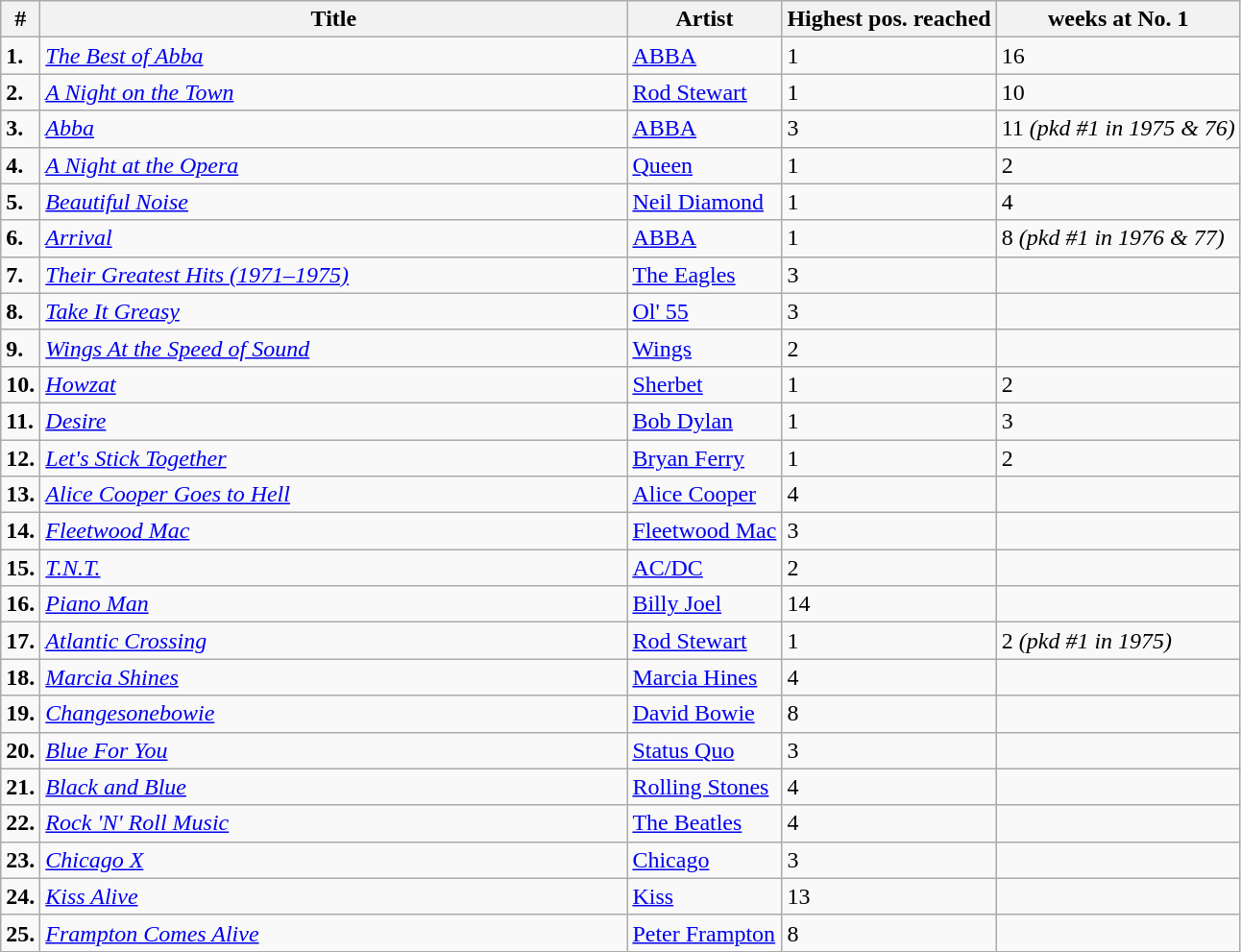<table class="wikitable">
<tr>
<th>#</th>
<th width="400">Title</th>
<th>Artist</th>
<th>Highest pos. reached</th>
<th>weeks at No. 1</th>
</tr>
<tr>
<td><strong>1.</strong></td>
<td><em><a href='#'>The Best of Abba</a></em></td>
<td><a href='#'>ABBA</a></td>
<td>1</td>
<td>16</td>
</tr>
<tr>
<td><strong>2.</strong></td>
<td><em><a href='#'>A Night on the Town</a></em></td>
<td><a href='#'>Rod Stewart</a></td>
<td>1</td>
<td>10</td>
</tr>
<tr>
<td><strong>3.</strong></td>
<td><em><a href='#'>Abba</a></em></td>
<td><a href='#'>ABBA</a></td>
<td>3</td>
<td>11 <em>(pkd #1 in 1975 & 76)</em></td>
</tr>
<tr>
<td><strong>4.</strong></td>
<td><em><a href='#'>A Night at the Opera</a></em></td>
<td><a href='#'>Queen</a></td>
<td>1</td>
<td>2</td>
</tr>
<tr>
<td><strong>5.</strong></td>
<td><em><a href='#'>Beautiful Noise</a></em></td>
<td><a href='#'>Neil Diamond</a></td>
<td>1</td>
<td>4</td>
</tr>
<tr>
<td><strong>6.</strong></td>
<td><em><a href='#'>Arrival</a></em></td>
<td><a href='#'>ABBA</a></td>
<td>1</td>
<td>8 <em>(pkd #1 in 1976 & 77)</em></td>
</tr>
<tr>
<td><strong>7.</strong></td>
<td><em><a href='#'>Their Greatest Hits (1971–1975)</a></em></td>
<td><a href='#'>The Eagles</a></td>
<td>3</td>
<td></td>
</tr>
<tr>
<td><strong>8.</strong></td>
<td><em><a href='#'>Take It Greasy</a></em></td>
<td><a href='#'>Ol' 55</a></td>
<td>3</td>
<td></td>
</tr>
<tr>
<td><strong>9.</strong></td>
<td><em><a href='#'>Wings At the Speed of Sound</a></em></td>
<td><a href='#'>Wings</a></td>
<td>2</td>
<td></td>
</tr>
<tr>
<td><strong>10.</strong></td>
<td><em><a href='#'>Howzat</a></em></td>
<td><a href='#'>Sherbet</a></td>
<td>1</td>
<td>2</td>
</tr>
<tr>
<td><strong>11.</strong></td>
<td><em><a href='#'>Desire</a></em></td>
<td><a href='#'>Bob Dylan</a></td>
<td>1</td>
<td>3</td>
</tr>
<tr>
<td><strong>12.</strong></td>
<td><em><a href='#'>Let's Stick Together</a></em></td>
<td><a href='#'>Bryan Ferry</a></td>
<td>1</td>
<td>2</td>
</tr>
<tr>
<td><strong>13.</strong></td>
<td><em><a href='#'>Alice Cooper Goes to Hell</a></em></td>
<td><a href='#'>Alice Cooper</a></td>
<td>4</td>
<td></td>
</tr>
<tr>
<td><strong>14.</strong></td>
<td><em><a href='#'>Fleetwood Mac</a></em></td>
<td><a href='#'>Fleetwood Mac</a></td>
<td>3</td>
<td></td>
</tr>
<tr>
<td><strong>15.</strong></td>
<td><em><a href='#'>T.N.T.</a></em></td>
<td><a href='#'>AC/DC</a></td>
<td>2</td>
<td></td>
</tr>
<tr>
<td><strong>16.</strong></td>
<td><em><a href='#'>Piano Man</a></em></td>
<td><a href='#'>Billy Joel</a></td>
<td>14</td>
<td></td>
</tr>
<tr>
<td><strong>17.</strong></td>
<td><em><a href='#'>Atlantic Crossing</a></em></td>
<td><a href='#'>Rod Stewart</a></td>
<td>1</td>
<td>2 <em>(pkd #1 in 1975)</em></td>
</tr>
<tr>
<td><strong>18.</strong></td>
<td><em><a href='#'>Marcia Shines</a></em></td>
<td><a href='#'>Marcia Hines</a></td>
<td>4</td>
<td></td>
</tr>
<tr>
<td><strong>19.</strong></td>
<td><em><a href='#'>Changesonebowie</a></em></td>
<td><a href='#'>David Bowie</a></td>
<td>8</td>
<td></td>
</tr>
<tr>
<td><strong>20.</strong></td>
<td><em><a href='#'>Blue For You</a></em></td>
<td><a href='#'>Status Quo</a></td>
<td>3</td>
<td></td>
</tr>
<tr>
<td><strong>21.</strong></td>
<td><em><a href='#'>Black and Blue</a></em></td>
<td><a href='#'>Rolling Stones</a></td>
<td>4</td>
<td></td>
</tr>
<tr>
<td><strong>22.</strong></td>
<td><em><a href='#'>Rock 'N' Roll Music</a></em></td>
<td><a href='#'>The Beatles</a></td>
<td>4</td>
<td></td>
</tr>
<tr>
<td><strong>23.</strong></td>
<td><em><a href='#'>Chicago X</a></em></td>
<td><a href='#'>Chicago</a></td>
<td>3</td>
<td></td>
</tr>
<tr>
<td><strong>24.</strong></td>
<td><em><a href='#'>Kiss Alive</a></em></td>
<td><a href='#'>Kiss</a></td>
<td>13</td>
<td></td>
</tr>
<tr>
<td><strong>25.</strong></td>
<td><em><a href='#'>Frampton Comes Alive</a></em></td>
<td><a href='#'>Peter Frampton</a></td>
<td>8</td>
<td></td>
</tr>
</table>
